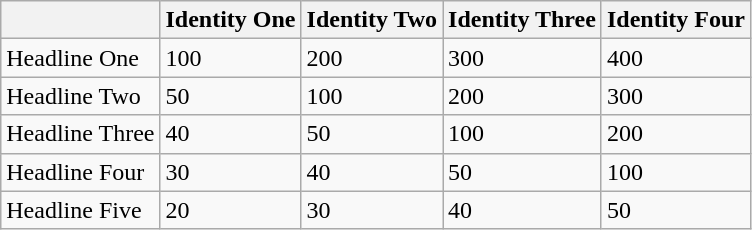<table class="wikitable" border="1">
<tr>
<th></th>
<th>Identity One</th>
<th>Identity Two</th>
<th>Identity Three</th>
<th>Identity Four</th>
</tr>
<tr>
<td>Headline One</td>
<td>100</td>
<td>200</td>
<td>300</td>
<td>400</td>
</tr>
<tr>
<td>Headline Two</td>
<td>50</td>
<td>100</td>
<td>200</td>
<td>300</td>
</tr>
<tr>
<td>Headline Three</td>
<td>40</td>
<td>50</td>
<td>100</td>
<td>200</td>
</tr>
<tr>
<td>Headline Four</td>
<td>30</td>
<td>40</td>
<td>50</td>
<td>100</td>
</tr>
<tr>
<td>Headline Five</td>
<td>20</td>
<td>30</td>
<td>40</td>
<td>50</td>
</tr>
</table>
